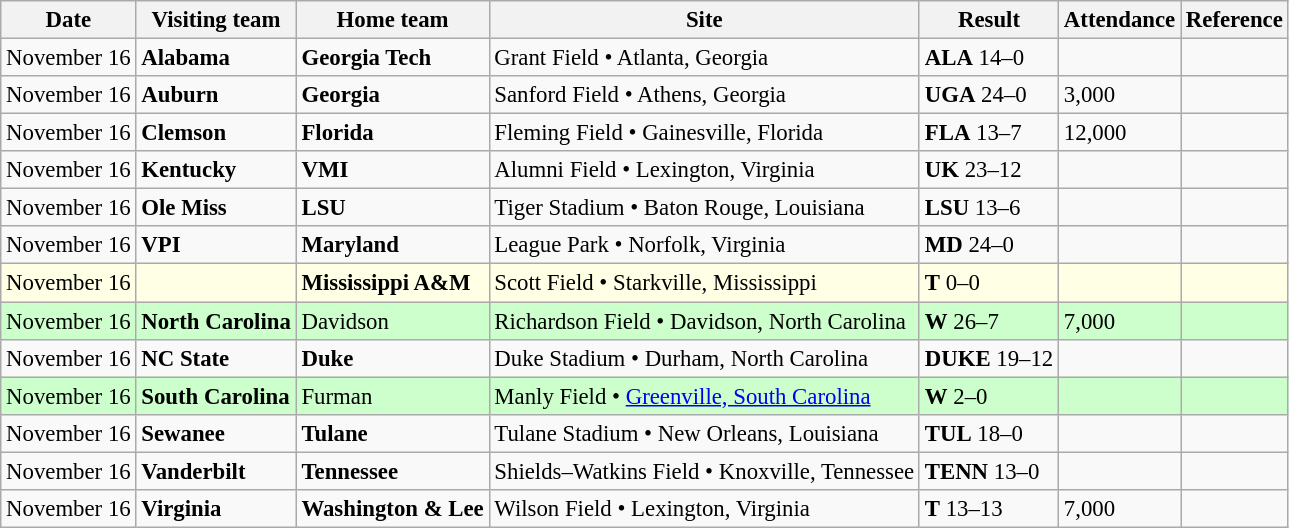<table class="wikitable" style="font-size:95%;">
<tr>
<th>Date</th>
<th>Visiting team</th>
<th>Home team</th>
<th>Site</th>
<th>Result</th>
<th>Attendance</th>
<th class="unsortable">Reference</th>
</tr>
<tr bgcolor=>
<td>November 16</td>
<td><strong>Alabama</strong></td>
<td><strong>Georgia Tech</strong></td>
<td>Grant Field • Atlanta, Georgia</td>
<td><strong>ALA</strong> 14–0</td>
<td></td>
<td></td>
</tr>
<tr bgcolor=>
<td>November 16</td>
<td><strong>Auburn</strong></td>
<td><strong>Georgia</strong></td>
<td>Sanford Field • Athens, Georgia</td>
<td><strong>UGA</strong> 24–0</td>
<td>3,000</td>
<td></td>
</tr>
<tr bgcolor=>
<td>November 16</td>
<td><strong>Clemson</strong></td>
<td><strong>Florida</strong></td>
<td>Fleming Field • Gainesville, Florida</td>
<td><strong>FLA</strong> 13–7</td>
<td>12,000</td>
<td></td>
</tr>
<tr bgcolor=>
<td>November 16</td>
<td><strong>Kentucky</strong></td>
<td><strong>VMI</strong></td>
<td>Alumni Field • Lexington, Virginia</td>
<td><strong>UK</strong> 23–12</td>
<td></td>
<td></td>
</tr>
<tr bgcolor=>
<td>November 16</td>
<td><strong>Ole Miss</strong></td>
<td><strong>LSU</strong></td>
<td>Tiger Stadium • Baton Rouge, Louisiana</td>
<td><strong>LSU</strong> 13–6</td>
<td></td>
<td></td>
</tr>
<tr bgcolor=>
<td>November 16</td>
<td><strong>VPI</strong></td>
<td><strong>Maryland</strong></td>
<td>League Park • Norfolk, Virginia</td>
<td><strong>MD</strong> 24–0</td>
<td></td>
<td></td>
</tr>
<tr bgcolor=ffffe6>
<td>November 16</td>
<td></td>
<td><strong>Mississippi A&M</strong></td>
<td>Scott Field • Starkville, Mississippi</td>
<td><strong>T</strong> 0–0</td>
<td></td>
<td></td>
</tr>
<tr bgcolor=ccffcc>
<td>November 16</td>
<td><strong>North Carolina</strong></td>
<td>Davidson</td>
<td>Richardson Field • Davidson, North Carolina</td>
<td><strong>W</strong> 26–7</td>
<td>7,000</td>
<td></td>
</tr>
<tr bgcolor=>
<td>November 16</td>
<td><strong>NC State</strong></td>
<td><strong>Duke</strong></td>
<td>Duke Stadium • Durham, North Carolina</td>
<td><strong>DUKE</strong> 19–12</td>
<td></td>
<td></td>
</tr>
<tr bgcolor=ccffcc>
<td>November 16</td>
<td><strong>South Carolina</strong></td>
<td>Furman</td>
<td>Manly Field • <a href='#'>Greenville, South Carolina</a></td>
<td><strong>W</strong> 2–0</td>
<td></td>
<td></td>
</tr>
<tr bgcolor=>
<td>November 16</td>
<td><strong>Sewanee</strong></td>
<td><strong>Tulane</strong></td>
<td>Tulane Stadium • New Orleans, Louisiana</td>
<td><strong>TUL</strong> 18–0</td>
<td></td>
<td></td>
</tr>
<tr bgcolor=>
<td>November 16</td>
<td><strong>Vanderbilt</strong></td>
<td><strong>Tennessee</strong></td>
<td>Shields–Watkins Field • Knoxville, Tennessee</td>
<td><strong>TENN</strong> 13–0</td>
<td></td>
<td></td>
</tr>
<tr bgcolor=>
<td>November 16</td>
<td><strong>Virginia</strong></td>
<td><strong>Washington & Lee</strong></td>
<td>Wilson Field • Lexington, Virginia</td>
<td><strong>T</strong> 13–13</td>
<td>7,000</td>
<td></td>
</tr>
</table>
